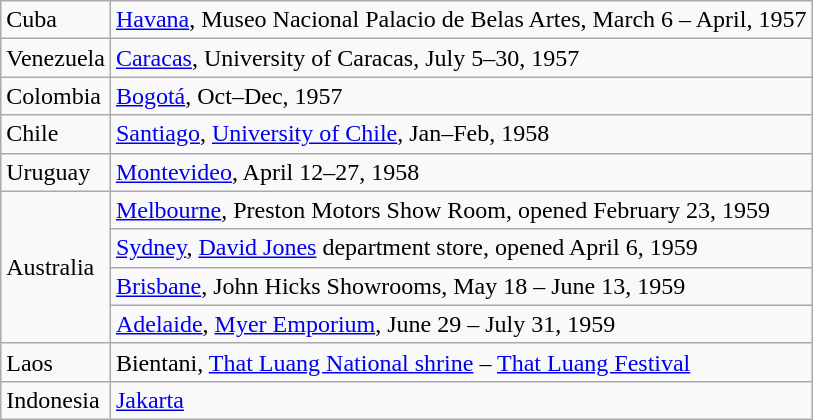<table class="wikitable mw-collapsible">
<tr>
<td>Cuba</td>
<td><a href='#'>Havana</a>, Museo Nacional Palacio de Belas Artes, March 6 – April, 1957</td>
</tr>
<tr>
<td>Venezuela</td>
<td><a href='#'>Caracas</a>, University of Caracas, July 5–30, 1957</td>
</tr>
<tr>
<td>Colombia</td>
<td><a href='#'>Bogotá</a>, Oct–Dec, 1957</td>
</tr>
<tr>
<td>Chile</td>
<td><a href='#'>Santiago</a>, <a href='#'>University of Chile</a>, Jan–Feb, 1958</td>
</tr>
<tr>
<td>Uruguay</td>
<td><a href='#'>Montevideo</a>, April 12–27, 1958</td>
</tr>
<tr>
<td rowspan="4">Australia</td>
<td><a href='#'>Melbourne</a>, Preston Motors Show Room, opened February 23, 1959</td>
</tr>
<tr>
<td><a href='#'>Sydney</a>, <a href='#'>David Jones</a> department store, opened April 6, 1959</td>
</tr>
<tr>
<td><a href='#'>Brisbane</a>, John Hicks Showrooms, May 18 – June 13, 1959</td>
</tr>
<tr>
<td><a href='#'>Adelaide</a>, <a href='#'>Myer Emporium</a>, June 29 – July 31, 1959</td>
</tr>
<tr>
<td>Laos</td>
<td>Bientani, <a href='#'>That Luang National shrine</a> – <a href='#'>That Luang Festival</a></td>
</tr>
<tr>
<td>Indonesia</td>
<td><a href='#'>Jakarta</a></td>
</tr>
</table>
